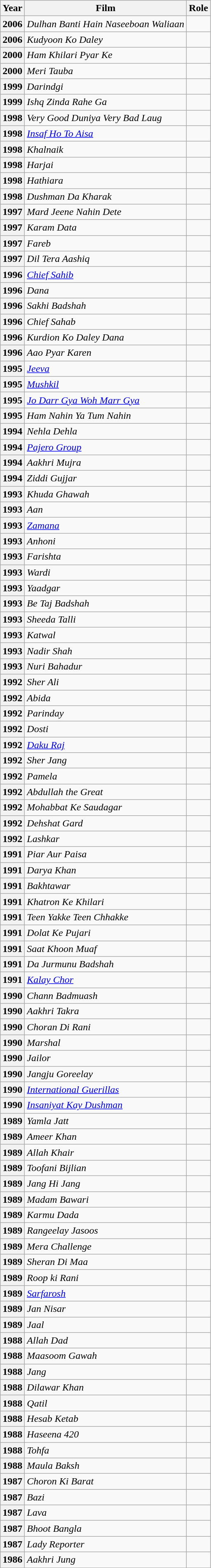<table class="wikitable plainrowheaders sortable">
<tr>
<th scope="col">Year</th>
<th scope="col">Film</th>
<th scope="col">Role</th>
</tr>
<tr>
<th scope="row">2006</th>
<td><em>Dulhan Banti Hain Naseeboan Waliaan</em></td>
<td></td>
</tr>
<tr>
<th scope="row">2006</th>
<td><em>Kudyoon Ko Daley</em></td>
<td></td>
</tr>
<tr>
<th scope="row">2000</th>
<td><em>Ham Khilari Pyar Ke</em></td>
<td></td>
</tr>
<tr>
<th scope="row">2000</th>
<td><em>Meri Tauba</em></td>
<td></td>
</tr>
<tr>
<th scope="row">1999</th>
<td><em>Darindgi</em></td>
<td></td>
</tr>
<tr>
<th scope="row">1999</th>
<td><em>Ishq Zinda Rahe Ga</em></td>
<td></td>
</tr>
<tr>
<th scope="row">1998</th>
<td><em>Very Good Duniya Very Bad Laug</em></td>
<td></td>
</tr>
<tr>
<th scope="row">1998</th>
<td><em><a href='#'>Insaf Ho To Aisa</a></em></td>
<td></td>
</tr>
<tr>
<th scope="row">1998</th>
<td><em>Khalnaik</em></td>
<td></td>
</tr>
<tr>
<th scope="row">1998</th>
<td><em>Harjai</em></td>
<td></td>
</tr>
<tr>
<th scope="row">1998</th>
<td><em>Hathiara</em></td>
<td></td>
</tr>
<tr>
<th scope="row">1998</th>
<td><em>Dushman Da Kharak</em></td>
<td></td>
</tr>
<tr>
<th scope="row">1997</th>
<td><em>Mard Jeene Nahin Dete</em></td>
<td></td>
</tr>
<tr>
<th scope="row">1997</th>
<td><em>Karam Data</em></td>
<td></td>
</tr>
<tr>
<th scope="row">1997</th>
<td><em>Fareb</em></td>
<td></td>
</tr>
<tr>
<th scope="row">1997</th>
<td><em>Dil Tera Aashiq</em></td>
<td></td>
</tr>
<tr>
<th scope="row">1996</th>
<td><em><a href='#'>Chief Sahib</a></em></td>
<td></td>
</tr>
<tr>
<th scope="row">1996</th>
<td><em>Dana</em></td>
<td></td>
</tr>
<tr>
<th scope="row">1996</th>
<td><em>Sakhi Badshah</em></td>
<td></td>
</tr>
<tr>
<th scope="row">1996</th>
<td><em>Chief Sahab</em></td>
<td></td>
</tr>
<tr>
<th scope="row">1996</th>
<td><em>Kurdion Ko Daley Dana</em></td>
<td></td>
</tr>
<tr>
<th scope="row">1996</th>
<td><em>Aao Pyar Karen</em></td>
<td></td>
</tr>
<tr>
<th scope="row">1995</th>
<td><em><a href='#'>Jeeva</a></em></td>
<td></td>
</tr>
<tr>
<th scope="row">1995</th>
<td><em><a href='#'>Mushkil</a></em></td>
<td></td>
</tr>
<tr>
<th scope="row">1995</th>
<td><em><a href='#'>Jo Darr Gya Woh Marr Gya</a></em></td>
<td></td>
</tr>
<tr>
<th scope="row">1995</th>
<td><em>Ham Nahin Ya Tum Nahin</em></td>
<td></td>
</tr>
<tr>
<th scope="row">1994</th>
<td><em>Nehla Dehla</em></td>
<td></td>
</tr>
<tr>
<th scope="row">1994</th>
<td><em><a href='#'>Pajero Group</a></em></td>
<td></td>
</tr>
<tr>
<th scope="row">1994</th>
<td><em>Aakhri Mujra</em></td>
<td></td>
</tr>
<tr>
<th scope="row">1994</th>
<td><em>Ziddi Gujjar</em></td>
<td></td>
</tr>
<tr>
<th scope="row">1993</th>
<td><em>Khuda Ghawah</em></td>
<td></td>
</tr>
<tr>
<th scope="row">1993</th>
<td><em>Aan</em></td>
<td></td>
</tr>
<tr>
<th scope="row">1993</th>
<td><em><a href='#'>Zamana</a></em></td>
<td></td>
</tr>
<tr>
<th scope="row">1993</th>
<td><em>Anhoni</em></td>
<td></td>
</tr>
<tr>
<th scope="row">1993</th>
<td><em>Farishta</em></td>
<td></td>
</tr>
<tr>
<th scope="row">1993</th>
<td><em>Wardi</em></td>
<td></td>
</tr>
<tr>
<th scope="row">1993</th>
<td><em>Yaadgar</em></td>
<td></td>
</tr>
<tr>
<th scope="row">1993</th>
<td><em>Be Taj Badshah</em></td>
<td></td>
</tr>
<tr>
<th scope="row">1993</th>
<td><em>Sheeda Talli</em></td>
<td></td>
</tr>
<tr>
<th scope="row">1993</th>
<td><em>Katwal</em></td>
<td></td>
</tr>
<tr>
<th scope="row">1993</th>
<td><em>Nadir Shah</em></td>
<td></td>
</tr>
<tr>
<th scope="row">1993</th>
<td><em>Nuri Bahadur</em></td>
<td></td>
</tr>
<tr>
<th scope="row">1992</th>
<td><em>Sher Ali</em></td>
<td></td>
</tr>
<tr>
<th scope="row">1992</th>
<td><em>Abida</em></td>
<td></td>
</tr>
<tr>
<th scope="row">1992</th>
<td><em>Parinday</em></td>
<td></td>
</tr>
<tr>
<th scope="row">1992</th>
<td><em>Dosti</em></td>
<td></td>
</tr>
<tr>
<th scope="row">1992</th>
<td><em><a href='#'>Daku Raj</a></em></td>
<td></td>
</tr>
<tr>
<th scope="row">1992</th>
<td><em>Sher Jang</em></td>
<td></td>
</tr>
<tr>
<th scope="row">1992</th>
<td><em>Pamela</em></td>
<td></td>
</tr>
<tr>
<th scope="row">1992</th>
<td><em>Abdullah the Great</em></td>
<td></td>
</tr>
<tr>
<th scope="row">1992</th>
<td><em>Mohabbat Ke Saudagar</em></td>
<td></td>
</tr>
<tr>
<th scope="row">1992</th>
<td><em>Dehshat Gard</em></td>
<td></td>
</tr>
<tr>
<th scope="row">1992</th>
<td><em>Lashkar</em></td>
<td></td>
</tr>
<tr>
<th scope="row">1991</th>
<td><em>Piar Aur Paisa</em></td>
<td></td>
</tr>
<tr>
<th scope="row">1991</th>
<td><em>Darya Khan</em></td>
<td></td>
</tr>
<tr>
<th scope="row">1991</th>
<td><em>Bakhtawar</em></td>
<td></td>
</tr>
<tr>
<th scope="row">1991</th>
<td><em>Khatron Ke Khilari</em></td>
<td></td>
</tr>
<tr>
<th scope="row">1991</th>
<td><em>Teen Yakke Teen Chhakke</em></td>
<td></td>
</tr>
<tr>
<th scope="row">1991</th>
<td><em>Dolat Ke Pujari</em></td>
<td></td>
</tr>
<tr>
<th scope="row">1991</th>
<td><em>Saat Khoon Muaf</em></td>
<td></td>
</tr>
<tr>
<th scope="row">1991</th>
<td><em>Da Jurmunu Badshah</em></td>
<td></td>
</tr>
<tr>
<th scope="row">1991</th>
<td><em><a href='#'>Kalay Chor</a></em></td>
<td></td>
</tr>
<tr>
<th scope="row">1990</th>
<td><em>Chann Badmuash</em></td>
<td></td>
</tr>
<tr>
<th scope="row">1990</th>
<td><em>Aakhri Takra</em></td>
<td></td>
</tr>
<tr>
<th scope="row">1990</th>
<td><em>Choran Di Rani</em></td>
<td></td>
</tr>
<tr>
<th scope="row">1990</th>
<td><em>Marshal</em></td>
<td></td>
</tr>
<tr>
<th scope="row">1990</th>
<td><em>Jailor</em></td>
<td></td>
</tr>
<tr>
<th scope="row">1990</th>
<td><em>Jangju Goreelay</em></td>
<td></td>
</tr>
<tr>
<th scope="row">1990</th>
<td><em><a href='#'>International Guerillas</a></em></td>
<td></td>
</tr>
<tr>
<th scope="row">1990</th>
<td><em><a href='#'>Insaniyat Kay Dushman</a></em></td>
<td></td>
</tr>
<tr>
<th scope="row">1989</th>
<td><em>Yamla Jatt</em></td>
<td></td>
</tr>
<tr>
<th scope="row">1989</th>
<td><em>Ameer Khan</em></td>
<td></td>
</tr>
<tr>
<th scope="row">1989</th>
<td><em>Allah Khair</em></td>
<td></td>
</tr>
<tr>
<th scope="row">1989</th>
<td><em>Toofani Bijlian</em></td>
<td></td>
</tr>
<tr>
<th scope="row">1989</th>
<td><em>Jang Hi Jang</em></td>
<td></td>
</tr>
<tr>
<th scope="row">1989</th>
<td><em>Madam Bawari</em></td>
<td></td>
</tr>
<tr>
<th scope="row">1989</th>
<td><em>Karmu Dada</em></td>
<td></td>
</tr>
<tr>
<th scope="row">1989</th>
<td><em>Rangeelay Jasoos</em></td>
<td></td>
</tr>
<tr>
<th scope="row">1989</th>
<td><em>Mera Challenge</em></td>
<td></td>
</tr>
<tr>
<th scope="row">1989</th>
<td><em>Sheran Di Maa</em></td>
<td></td>
</tr>
<tr>
<th scope="row">1989</th>
<td><em>Roop ki Rani</em></td>
<td></td>
</tr>
<tr>
<th scope="row">1989</th>
<td><em><a href='#'>Sarfarosh</a></em></td>
<td></td>
</tr>
<tr>
<th scope="row">1989</th>
<td><em>Jan Nisar</em></td>
<td></td>
</tr>
<tr>
<th scope="row">1989</th>
<td><em>Jaal</em></td>
<td></td>
</tr>
<tr>
<th scope="row">1988</th>
<td><em>Allah Dad</em></td>
<td></td>
</tr>
<tr>
<th scope="row">1988</th>
<td><em>Maasoom Gawah</em></td>
<td></td>
</tr>
<tr>
<th scope="row">1988</th>
<td><em>Jang</em></td>
<td></td>
</tr>
<tr>
<th scope="row">1988</th>
<td><em>Dilawar Khan</em></td>
<td></td>
</tr>
<tr>
<th scope="row">1988</th>
<td><em>Qatil</em></td>
<td></td>
</tr>
<tr>
<th scope="row">1988</th>
<td><em>Hesab Ketab</em></td>
<td></td>
</tr>
<tr>
<th scope="row">1988</th>
<td><em>Haseena 420</em></td>
<td></td>
</tr>
<tr>
<th scope="row">1988</th>
<td><em>Tohfa</em></td>
<td></td>
</tr>
<tr>
<th scope="row">1988</th>
<td><em>Maula Baksh</em></td>
<td></td>
</tr>
<tr>
<th scope="row">1987</th>
<td><em>Choron Ki Barat</em></td>
<td></td>
</tr>
<tr>
<th scope="row">1987</th>
<td><em>Bazi</em></td>
<td></td>
</tr>
<tr>
<th scope="row">1987</th>
<td><em>Lava</em></td>
<td></td>
</tr>
<tr>
<th scope="row">1987</th>
<td><em>Bhoot Bangla</em></td>
<td></td>
</tr>
<tr>
<th scope="row">1987</th>
<td><em>Lady Reporter</em></td>
<td></td>
</tr>
<tr>
<th scope="row">1986</th>
<td><em>Aakhri Jung</em></td>
<td></td>
</tr>
</table>
